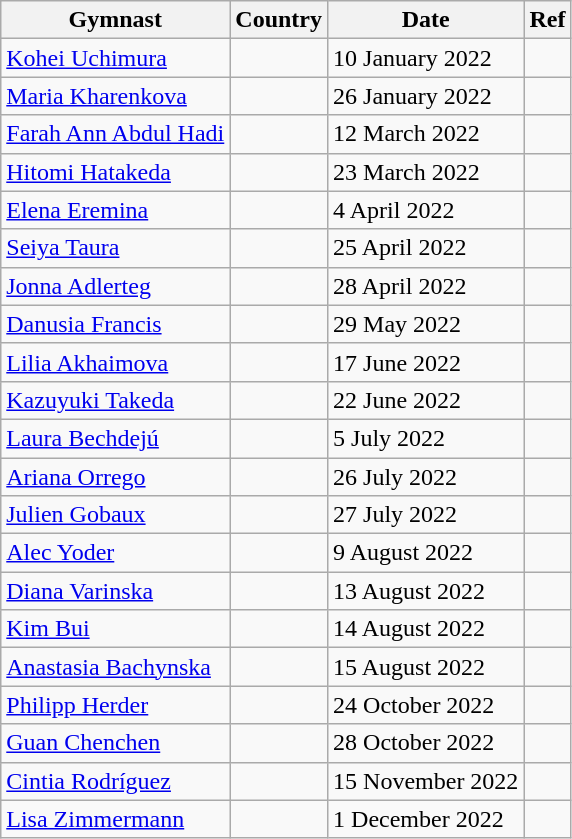<table class="wikitable">
<tr>
<th>Gymnast</th>
<th>Country</th>
<th>Date</th>
<th>Ref</th>
</tr>
<tr>
<td><a href='#'>Kohei Uchimura</a></td>
<td></td>
<td>10 January 2022</td>
<td></td>
</tr>
<tr>
<td><a href='#'>Maria Kharenkova</a></td>
<td></td>
<td>26 January 2022</td>
<td></td>
</tr>
<tr>
<td><a href='#'>Farah Ann Abdul Hadi</a></td>
<td></td>
<td>12 March 2022</td>
<td></td>
</tr>
<tr>
<td><a href='#'>Hitomi Hatakeda</a></td>
<td></td>
<td>23 March 2022</td>
<td></td>
</tr>
<tr>
<td><a href='#'>Elena Eremina</a></td>
<td></td>
<td>4 April 2022</td>
<td></td>
</tr>
<tr>
<td><a href='#'>Seiya Taura</a></td>
<td></td>
<td>25 April 2022</td>
<td></td>
</tr>
<tr>
<td><a href='#'>Jonna Adlerteg</a></td>
<td></td>
<td>28 April 2022</td>
<td></td>
</tr>
<tr>
<td><a href='#'>Danusia Francis</a></td>
<td></td>
<td>29 May 2022</td>
<td></td>
</tr>
<tr>
<td><a href='#'>Lilia Akhaimova</a></td>
<td></td>
<td>17 June 2022</td>
<td></td>
</tr>
<tr>
<td><a href='#'>Kazuyuki Takeda</a></td>
<td></td>
<td>22 June 2022</td>
<td></td>
</tr>
<tr>
<td><a href='#'>Laura Bechdejú</a></td>
<td></td>
<td>5 July 2022</td>
<td></td>
</tr>
<tr>
<td><a href='#'>Ariana Orrego</a></td>
<td></td>
<td>26 July 2022</td>
<td></td>
</tr>
<tr>
<td><a href='#'>Julien Gobaux</a></td>
<td></td>
<td>27 July 2022</td>
<td></td>
</tr>
<tr>
<td><a href='#'>Alec Yoder</a></td>
<td></td>
<td>9 August 2022</td>
<td></td>
</tr>
<tr>
<td><a href='#'>Diana Varinska</a></td>
<td></td>
<td>13 August 2022</td>
<td></td>
</tr>
<tr>
<td><a href='#'>Kim Bui</a></td>
<td></td>
<td>14 August 2022</td>
<td></td>
</tr>
<tr>
<td><a href='#'>Anastasia Bachynska</a></td>
<td></td>
<td>15 August 2022</td>
<td></td>
</tr>
<tr>
<td><a href='#'>Philipp Herder</a></td>
<td></td>
<td>24 October 2022</td>
<td></td>
</tr>
<tr>
<td><a href='#'>Guan Chenchen</a></td>
<td></td>
<td>28 October 2022</td>
<td></td>
</tr>
<tr>
<td><a href='#'>Cintia Rodríguez</a></td>
<td></td>
<td>15 November 2022</td>
<td></td>
</tr>
<tr>
<td><a href='#'>Lisa Zimmermann</a></td>
<td></td>
<td>1 December 2022</td>
<td></td>
</tr>
</table>
